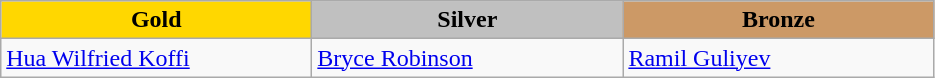<table class="wikitable" style="text-align:left">
<tr align="center">
<td width=200 bgcolor=gold><strong>Gold</strong></td>
<td width=200 bgcolor=silver><strong>Silver</strong></td>
<td width=200 bgcolor=CC9966><strong>Bronze</strong></td>
</tr>
<tr>
<td><a href='#'>Hua Wilfried Koffi</a><br><em></em></td>
<td><a href='#'>Bryce Robinson</a><br><em></em></td>
<td><a href='#'>Ramil Guliyev</a><br><em></em></td>
</tr>
</table>
